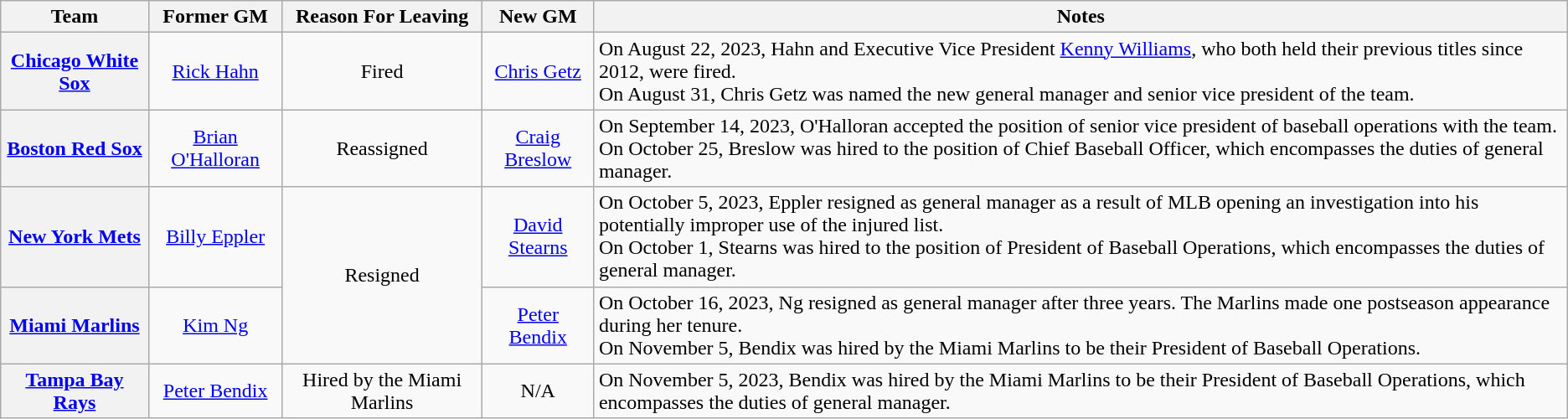<table class="wikitable plainrowheaders" style="text-align:center;">
<tr>
<th scope="col">Team</th>
<th scope="col">Former GM</th>
<th scope="col">Reason For Leaving</th>
<th scope="col">New GM</th>
<th scope="col">Notes</th>
</tr>
<tr>
<th scope="row" style="text-align:center;"><a href='#'>Chicago White Sox</a></th>
<td><a href='#'>Rick Hahn</a></td>
<td>Fired</td>
<td><a href='#'>Chris Getz</a></td>
<td style="text-align:left;">On August 22, 2023, Hahn and Executive Vice President <a href='#'>Kenny Williams</a>, who both held their previous titles since 2012, were fired.<br>On August 31, Chris Getz was named the new general manager and senior vice president of the team.</td>
</tr>
<tr>
<th scope="row" style="text-align:center;"><a href='#'>Boston Red Sox</a></th>
<td><a href='#'>Brian O'Halloran</a></td>
<td>Reassigned</td>
<td><a href='#'>Craig Breslow</a></td>
<td style="text-align:left;">On September 14, 2023, O'Halloran accepted the position of senior vice president of baseball operations with the team.<br>On October 25, Breslow was hired to the position of Chief Baseball Officer, which encompasses the duties of general manager.</td>
</tr>
<tr>
<th scope="row" style="text-align:center;"><a href='#'>New York Mets</a></th>
<td><a href='#'>Billy Eppler</a></td>
<td rowspan=2>Resigned</td>
<td><a href='#'>David Stearns</a></td>
<td style="text-align:left;">On October 5, 2023, Eppler resigned as general manager as a result of MLB opening an investigation into his potentially improper use of the injured list.<br>On October 1, Stearns was hired to the position of President of Baseball Operations, which encompasses the duties of general manager.</td>
</tr>
<tr>
<th scope="row" style="text-align:center;"><a href='#'>Miami Marlins</a></th>
<td><a href='#'>Kim Ng</a></td>
<td><a href='#'>Peter Bendix</a></td>
<td style="text-align:left;">On October 16, 2023, Ng resigned as general manager after three years. The Marlins made one postseason appearance during her tenure.<br>On November 5, Bendix was hired by the Miami Marlins to be their President of Baseball Operations.</td>
</tr>
<tr>
<th scope="row" style="text-align:center;"><a href='#'>Tampa Bay Rays</a></th>
<td><a href='#'>Peter Bendix</a></td>
<td>Hired by the Miami Marlins</td>
<td>N/A</td>
<td style="text-align:left;">On November 5, 2023, Bendix was hired by the Miami Marlins to be their President of Baseball Operations, which encompasses the duties of general manager.</td>
</tr>
</table>
